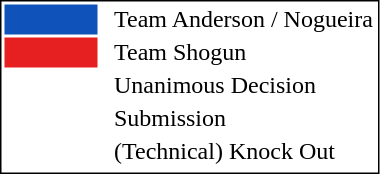<table style="border:1px solid black;" align=left>
<tr>
<td style="background:#0F52BA; width:40px;"></td>
<td> </td>
<td>Team Anderson / Nogueira</td>
</tr>
<tr>
<td style="background:#E62020; width:40px;"></td>
<td> </td>
<td>Team Shogun</td>
</tr>
<tr>
<td style="width:60px;"></td>
<td> </td>
<td>Unanimous Decision</td>
</tr>
<tr>
<td style="width:60px;"></td>
<td> </td>
<td>Submission</td>
</tr>
<tr>
<td style="width:60px;"></td>
<td> </td>
<td>(Technical) Knock Out</td>
</tr>
<tr>
</tr>
</table>
